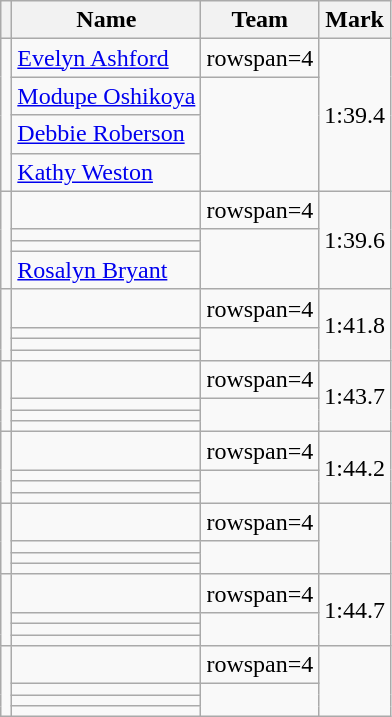<table class=wikitable>
<tr>
<th></th>
<th>Name</th>
<th>Team</th>
<th>Mark</th>
</tr>
<tr>
<td rowspan=4></td>
<td><a href='#'>Evelyn Ashford</a></td>
<td>rowspan=4 </td>
<td rowspan=4>1:39.4</td>
</tr>
<tr>
<td><a href='#'>Modupe Oshikoya</a></td>
</tr>
<tr>
<td><a href='#'>Debbie Roberson</a></td>
</tr>
<tr>
<td><a href='#'>Kathy Weston</a></td>
</tr>
<tr>
<td rowspan=4></td>
<td></td>
<td>rowspan=4 </td>
<td rowspan=4>1:39.6</td>
</tr>
<tr>
<td></td>
</tr>
<tr>
<td></td>
</tr>
<tr>
<td><a href='#'>Rosalyn Bryant</a></td>
</tr>
<tr>
<td rowspan=4></td>
<td></td>
<td>rowspan=4 </td>
<td rowspan=4>1:41.8</td>
</tr>
<tr>
<td></td>
</tr>
<tr>
<td></td>
</tr>
<tr>
<td></td>
</tr>
<tr>
<td rowspan=4></td>
<td></td>
<td>rowspan=4 </td>
<td rowspan=4>1:43.7</td>
</tr>
<tr>
<td></td>
</tr>
<tr>
<td></td>
</tr>
<tr>
<td></td>
</tr>
<tr>
<td rowspan=4></td>
<td></td>
<td>rowspan=4 </td>
<td rowspan=4>1:44.2</td>
</tr>
<tr>
<td></td>
</tr>
<tr>
<td></td>
</tr>
<tr>
<td></td>
</tr>
<tr>
<td rowspan=4></td>
<td></td>
<td>rowspan=4 </td>
<td rowspan=4></td>
</tr>
<tr>
<td></td>
</tr>
<tr>
<td></td>
</tr>
<tr>
<td></td>
</tr>
<tr>
<td rowspan=4></td>
<td></td>
<td>rowspan=4 </td>
<td rowspan=4>1:44.7</td>
</tr>
<tr>
<td></td>
</tr>
<tr>
<td></td>
</tr>
<tr>
<td></td>
</tr>
<tr>
<td rowspan=4></td>
<td></td>
<td>rowspan=4 </td>
<td rowspan=4></td>
</tr>
<tr>
<td></td>
</tr>
<tr>
<td></td>
</tr>
<tr>
<td></td>
</tr>
</table>
